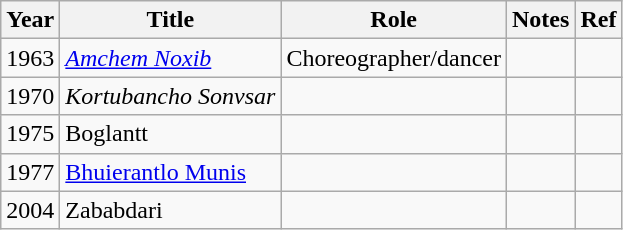<table class="wikitable sortable">
<tr>
<th>Year</th>
<th>Title</th>
<th>Role</th>
<th>Notes</th>
<th>Ref</th>
</tr>
<tr>
<td>1963</td>
<td><em><a href='#'>Amchem Noxib</a></em></td>
<td>Choreographer/dancer</td>
<td></td>
<td></td>
</tr>
<tr>
<td>1970</td>
<td><em>Kortubancho Sonvsar</td>
<td></td>
<td></td>
<td></td>
</tr>
<tr>
<td>1975</td>
<td></em>Boglantt<em></td>
<td></td>
<td></td>
<td></td>
</tr>
<tr>
<td>1977</td>
<td></em><a href='#'>Bhuierantlo Munis</a><em></td>
<td></td>
<td></td>
<td></td>
</tr>
<tr>
<td>2004</td>
<td></em>Zababdari<em></td>
<td></td>
<td></td>
<td></td>
</tr>
</table>
